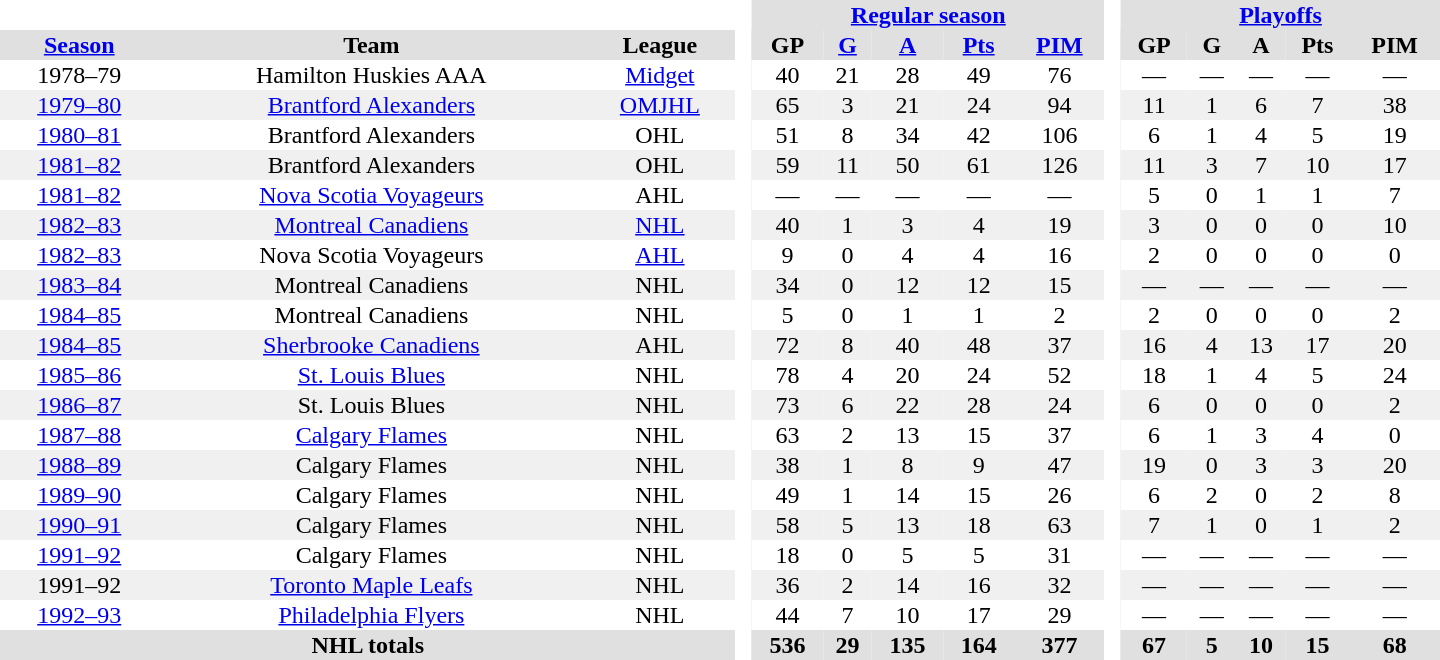<table border="0" cellpadding="1" cellspacing="0" style="text-align:center; width:60em">
<tr bgcolor="#e0e0e0">
<th colspan="3" bgcolor="#ffffff"> </th>
<th rowspan="99" bgcolor="#ffffff"> </th>
<th colspan="5"><a href='#'>Regular season</a></th>
<th rowspan="99" bgcolor="#ffffff"> </th>
<th colspan="5"><a href='#'>Playoffs</a></th>
</tr>
<tr bgcolor="#e0e0e0">
<th><a href='#'>Season</a></th>
<th>Team</th>
<th>League</th>
<th>GP</th>
<th><a href='#'>G</a></th>
<th><a href='#'>A</a></th>
<th><a href='#'>Pts</a></th>
<th><a href='#'>PIM</a></th>
<th>GP</th>
<th>G</th>
<th>A</th>
<th>Pts</th>
<th>PIM</th>
</tr>
<tr>
<td>1978–79</td>
<td>Hamilton Huskies AAA</td>
<td><a href='#'>Midget</a></td>
<td>40</td>
<td>21</td>
<td>28</td>
<td>49</td>
<td>76</td>
<td>—</td>
<td>—</td>
<td>—</td>
<td>—</td>
<td>—</td>
</tr>
<tr bgcolor="#f0f0f0">
<td><a href='#'>1979–80</a></td>
<td><a href='#'>Brantford Alexanders</a></td>
<td><a href='#'>OMJHL</a></td>
<td>65</td>
<td>3</td>
<td>21</td>
<td>24</td>
<td>94</td>
<td>11</td>
<td>1</td>
<td>6</td>
<td>7</td>
<td>38</td>
</tr>
<tr>
<td><a href='#'>1980–81</a></td>
<td>Brantford Alexanders</td>
<td>OHL</td>
<td>51</td>
<td>8</td>
<td>34</td>
<td>42</td>
<td>106</td>
<td>6</td>
<td>1</td>
<td>4</td>
<td>5</td>
<td>19</td>
</tr>
<tr bgcolor="#f0f0f0">
<td><a href='#'>1981–82</a></td>
<td>Brantford Alexanders</td>
<td>OHL</td>
<td>59</td>
<td>11</td>
<td>50</td>
<td>61</td>
<td>126</td>
<td>11</td>
<td>3</td>
<td>7</td>
<td>10</td>
<td>17</td>
</tr>
<tr>
<td><a href='#'>1981–82</a></td>
<td><a href='#'>Nova Scotia Voyageurs</a></td>
<td>AHL</td>
<td>—</td>
<td>—</td>
<td>—</td>
<td>—</td>
<td>—</td>
<td>5</td>
<td>0</td>
<td>1</td>
<td>1</td>
<td>7</td>
</tr>
<tr bgcolor="#f0f0f0">
<td><a href='#'>1982–83</a></td>
<td><a href='#'>Montreal Canadiens</a></td>
<td><a href='#'>NHL</a></td>
<td>40</td>
<td>1</td>
<td>3</td>
<td>4</td>
<td>19</td>
<td>3</td>
<td>0</td>
<td>0</td>
<td>0</td>
<td>10</td>
</tr>
<tr>
<td><a href='#'>1982–83</a></td>
<td>Nova Scotia Voyageurs</td>
<td><a href='#'>AHL</a></td>
<td>9</td>
<td>0</td>
<td>4</td>
<td>4</td>
<td>16</td>
<td>2</td>
<td>0</td>
<td>0</td>
<td>0</td>
<td>0</td>
</tr>
<tr bgcolor="#f0f0f0">
<td><a href='#'>1983–84</a></td>
<td>Montreal Canadiens</td>
<td>NHL</td>
<td>34</td>
<td>0</td>
<td>12</td>
<td>12</td>
<td>15</td>
<td>—</td>
<td>—</td>
<td>—</td>
<td>—</td>
<td>—</td>
</tr>
<tr>
<td><a href='#'>1984–85</a></td>
<td>Montreal Canadiens</td>
<td>NHL</td>
<td>5</td>
<td>0</td>
<td>1</td>
<td>1</td>
<td>2</td>
<td>2</td>
<td>0</td>
<td>0</td>
<td>0</td>
<td>2</td>
</tr>
<tr bgcolor="#f0f0f0">
<td><a href='#'>1984–85</a></td>
<td><a href='#'>Sherbrooke Canadiens</a></td>
<td>AHL</td>
<td>72</td>
<td>8</td>
<td>40</td>
<td>48</td>
<td>37</td>
<td>16</td>
<td>4</td>
<td>13</td>
<td>17</td>
<td>20</td>
</tr>
<tr>
<td><a href='#'>1985–86</a></td>
<td><a href='#'>St. Louis Blues</a></td>
<td>NHL</td>
<td>78</td>
<td>4</td>
<td>20</td>
<td>24</td>
<td>52</td>
<td>18</td>
<td>1</td>
<td>4</td>
<td>5</td>
<td>24</td>
</tr>
<tr bgcolor="#f0f0f0">
<td><a href='#'>1986–87</a></td>
<td>St. Louis Blues</td>
<td>NHL</td>
<td>73</td>
<td>6</td>
<td>22</td>
<td>28</td>
<td>24</td>
<td>6</td>
<td>0</td>
<td>0</td>
<td>0</td>
<td>2</td>
</tr>
<tr>
<td><a href='#'>1987–88</a></td>
<td><a href='#'>Calgary Flames</a></td>
<td>NHL</td>
<td>63</td>
<td>2</td>
<td>13</td>
<td>15</td>
<td>37</td>
<td>6</td>
<td>1</td>
<td>3</td>
<td>4</td>
<td>0</td>
</tr>
<tr bgcolor="#f0f0f0">
<td><a href='#'>1988–89</a></td>
<td>Calgary Flames</td>
<td>NHL</td>
<td>38</td>
<td>1</td>
<td>8</td>
<td>9</td>
<td>47</td>
<td>19</td>
<td>0</td>
<td>3</td>
<td>3</td>
<td>20</td>
</tr>
<tr>
<td><a href='#'>1989–90</a></td>
<td>Calgary Flames</td>
<td>NHL</td>
<td>49</td>
<td>1</td>
<td>14</td>
<td>15</td>
<td>26</td>
<td>6</td>
<td>2</td>
<td>0</td>
<td>2</td>
<td>8</td>
</tr>
<tr bgcolor="#f0f0f0">
<td><a href='#'>1990–91</a></td>
<td>Calgary Flames</td>
<td>NHL</td>
<td>58</td>
<td>5</td>
<td>13</td>
<td>18</td>
<td>63</td>
<td>7</td>
<td>1</td>
<td>0</td>
<td>1</td>
<td>2</td>
</tr>
<tr>
<td><a href='#'>1991–92</a></td>
<td>Calgary Flames</td>
<td>NHL</td>
<td>18</td>
<td>0</td>
<td>5</td>
<td>5</td>
<td>31</td>
<td>—</td>
<td>—</td>
<td>—</td>
<td>—</td>
<td>—</td>
</tr>
<tr bgcolor="#f0f0f0">
<td>1991–92</td>
<td><a href='#'>Toronto Maple Leafs</a></td>
<td>NHL</td>
<td>36</td>
<td>2</td>
<td>14</td>
<td>16</td>
<td>32</td>
<td>—</td>
<td>—</td>
<td>—</td>
<td>—</td>
<td>—</td>
</tr>
<tr>
<td><a href='#'>1992–93</a></td>
<td><a href='#'>Philadelphia Flyers</a></td>
<td>NHL</td>
<td>44</td>
<td>7</td>
<td>10</td>
<td>17</td>
<td>29</td>
<td>—</td>
<td>—</td>
<td>—</td>
<td>—</td>
<td>—</td>
</tr>
<tr bgcolor="#e0e0e0">
<th colspan="3">NHL totals</th>
<th>536</th>
<th>29</th>
<th>135</th>
<th>164</th>
<th>377</th>
<th>67</th>
<th>5</th>
<th>10</th>
<th>15</th>
<th>68</th>
</tr>
</table>
